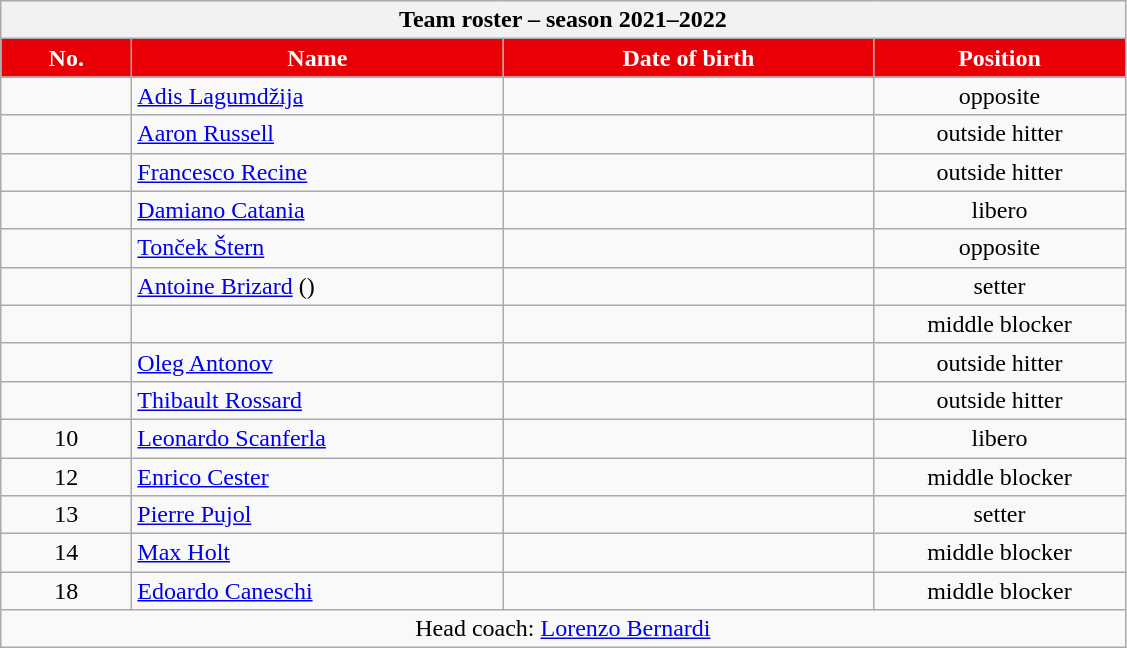<table class="wikitable collapsible collapsed sortable" style="font-size:100%; text-align:center;">
<tr>
<th colspan=6>Team roster – season 2021–2022</th>
</tr>
<tr>
<th style="width:5em; color:#FFFFFF; background-color:#E90006">No.</th>
<th style="width:15em; color:#FFFFFF; background-color:#E90006">Name</th>
<th style="width:15em; color:#FFFFFF; background-color:#E90006">Date of birth</th>
<th style="width:10em; color:#FFFFFF; background-color:#E90006">Position</th>
</tr>
<tr>
<td></td>
<td style="text-align:left"> <a href='#'>Adis Lagumdžija</a></td>
<td style="text-align:right"></td>
<td>opposite</td>
</tr>
<tr>
<td></td>
<td style="text-align:left"> <a href='#'>Aaron Russell</a></td>
<td style="text-align:right"></td>
<td>outside hitter</td>
</tr>
<tr>
<td></td>
<td style="text-align:left"> <a href='#'>Francesco Recine</a></td>
<td style="text-align:right"></td>
<td>outside hitter</td>
</tr>
<tr>
<td></td>
<td style="text-align:left"> <a href='#'>Damiano Catania</a></td>
<td style="text-align:right"></td>
<td>libero</td>
</tr>
<tr>
<td></td>
<td style="text-align:left"> <a href='#'>Tonček Štern</a></td>
<td style="text-align:right"></td>
<td>opposite</td>
</tr>
<tr>
<td></td>
<td style="text-align:left"> <a href='#'>Antoine Brizard</a> ()</td>
<td style="text-align:right"></td>
<td>setter</td>
</tr>
<tr>
<td></td>
<td style="text-align:left"> </td>
<td style="text-align:right"></td>
<td>middle blocker</td>
</tr>
<tr>
<td></td>
<td style="text-align:left"> <a href='#'>Oleg Antonov</a></td>
<td style="text-align:right"></td>
<td>outside hitter</td>
</tr>
<tr>
<td></td>
<td style="text-align:left"> <a href='#'>Thibault Rossard</a></td>
<td style="text-align:right"></td>
<td>outside hitter</td>
</tr>
<tr>
<td>10</td>
<td style="text-align:left"> <a href='#'>Leonardo Scanferla</a></td>
<td style="text-align:right"></td>
<td>libero</td>
</tr>
<tr>
<td>12</td>
<td style="text-align:left"> <a href='#'>Enrico Cester</a></td>
<td style="text-align:right"></td>
<td>middle blocker</td>
</tr>
<tr>
<td>13</td>
<td style="text-align:left"> <a href='#'>Pierre Pujol</a></td>
<td style="text-align:right"></td>
<td>setter</td>
</tr>
<tr>
<td>14</td>
<td style="text-align:left"> <a href='#'>Max Holt</a></td>
<td style="text-align:right"></td>
<td>middle blocker</td>
</tr>
<tr>
<td>18</td>
<td style="text-align:left"> <a href='#'>Edoardo Caneschi</a></td>
<td style="text-align:right"></td>
<td>middle blocker</td>
</tr>
<tr>
<td colspan=4>Head coach:  <a href='#'>Lorenzo Bernardi</a></td>
</tr>
</table>
